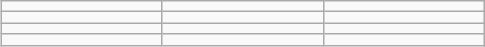<table class="wikitable" style="float:right; margin:0.5em 0 0.5em 1.4em; text-align:center;">
<tr>
<td></td>
<td></td>
<td></td>
</tr>
<tr>
<td style="width:100px;"></td>
<td style="width:100px;"></td>
<td style="width:100px;"></td>
</tr>
<tr>
<td></td>
<td></td>
<td></td>
</tr>
<tr>
<td style="width:100px;"></td>
<td style="width:100px;"></td>
<td style="width:100px;"></td>
</tr>
</table>
